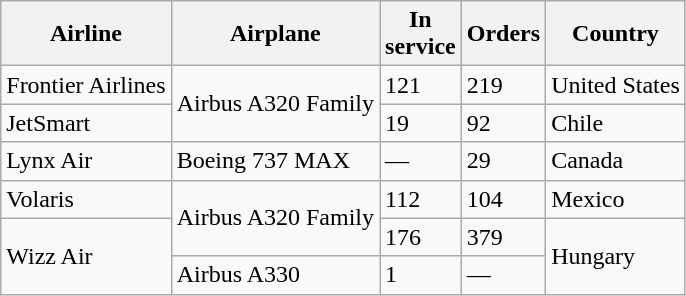<table class="wikitable">
<tr>
<th>Airline</th>
<th>Airplane</th>
<th>In <br> service</th>
<th>Orders</th>
<th>Country</th>
</tr>
<tr>
<td>Frontier Airlines</td>
<td rowspan=2>Airbus A320 Family</td>
<td>121</td>
<td>219</td>
<td>United States</td>
</tr>
<tr>
<td>JetSmart</td>
<td>19</td>
<td>92</td>
<td>Chile</td>
</tr>
<tr>
<td>Lynx Air</td>
<td>Boeing 737 MAX</td>
<td>—</td>
<td>29</td>
<td>Canada</td>
</tr>
<tr>
<td>Volaris</td>
<td rowspan=2>Airbus A320 Family</td>
<td>112</td>
<td>104</td>
<td>Mexico</td>
</tr>
<tr>
<td rowspan="2">Wizz Air</td>
<td>176</td>
<td>379</td>
<td rowspan="2">Hungary</td>
</tr>
<tr>
<td>Airbus A330</td>
<td>1</td>
<td>—</td>
</tr>
</table>
